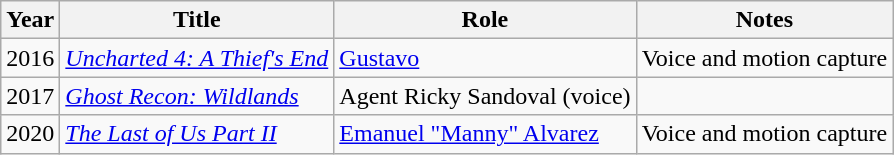<table class="wikitable sortable">
<tr>
<th>Year</th>
<th>Title</th>
<th>Role</th>
<th>Notes</th>
</tr>
<tr>
<td>2016</td>
<td><em><a href='#'>Uncharted 4: A Thief's End</a></em></td>
<td><a href='#'>Gustavo</a></td>
<td>Voice and motion capture</td>
</tr>
<tr>
<td>2017</td>
<td><em><a href='#'>Ghost Recon: Wildlands</a></em></td>
<td>Agent Ricky Sandoval (voice)</td>
<td></td>
</tr>
<tr>
<td>2020</td>
<td><em><a href='#'>The Last of Us Part II</a></em></td>
<td><a href='#'>Emanuel "Manny" Alvarez</a></td>
<td>Voice and motion capture</td>
</tr>
</table>
